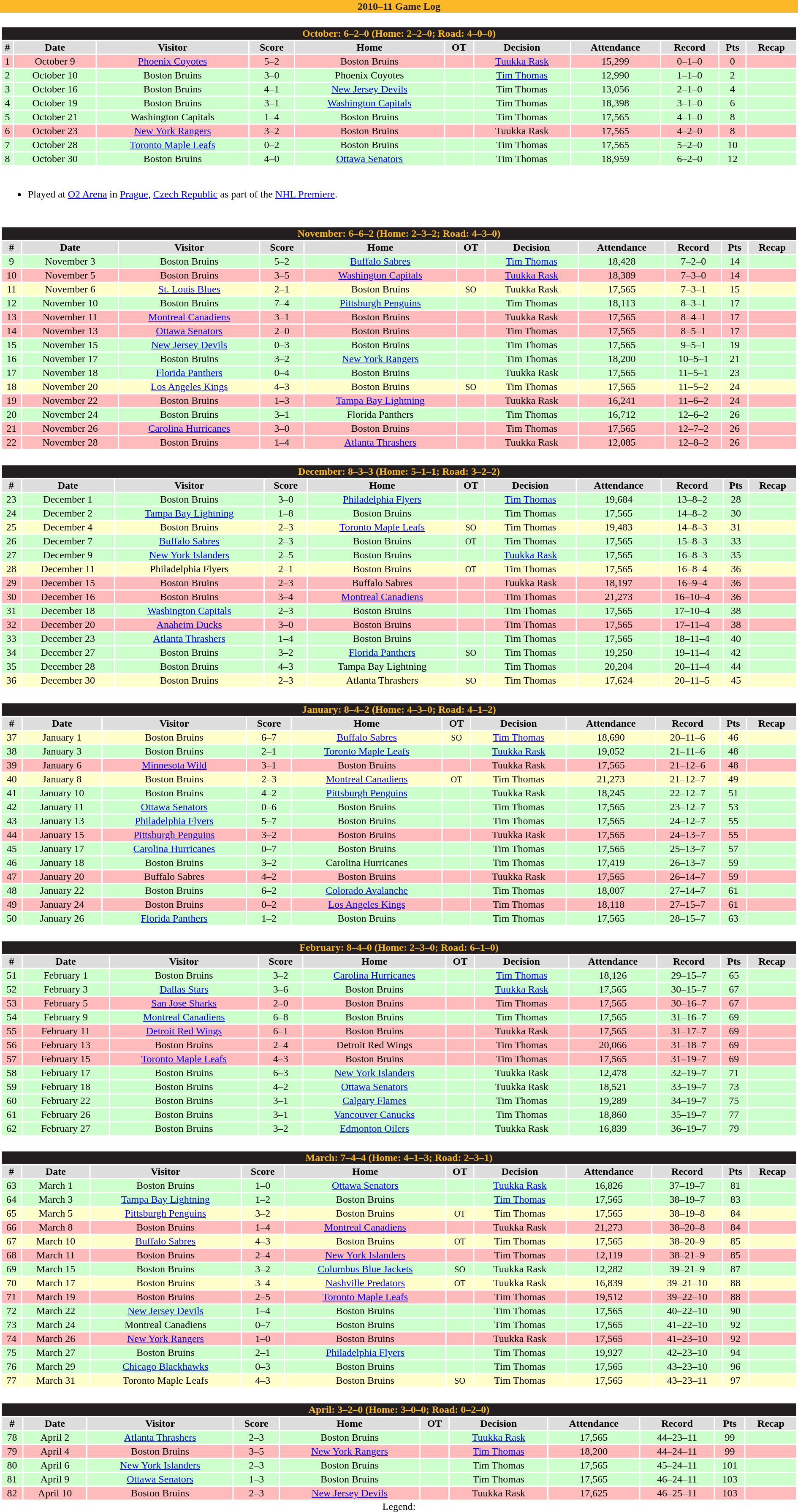<table class="toccolours" width=100% style="clear:both; margin:1.5em auto; text-align:center;">
<tr>
<th colspan=11 style="background:#FDB827; color:#231F20">2010–11 Game Log</th>
</tr>
<tr>
<td colspan=11><br><table class="toccolours collapsible collapsed" width=100%>
<tr>
<th colspan=11 style="background:#231F20; color:#FDB827">October: 6–2–0 (Home: 2–2–0; Road: 4–0–0)</th>
</tr>
<tr align="center"  bgcolor="#dddddd">
<td><strong>#</strong></td>
<td><strong>Date</strong></td>
<td><strong>Visitor</strong></td>
<td><strong>Score</strong></td>
<td><strong>Home</strong></td>
<td><strong>OT</strong></td>
<td><strong>Decision</strong></td>
<td><strong>Attendance</strong></td>
<td><strong>Record</strong></td>
<td><strong>Pts</strong></td>
<td><strong>Recap</strong></td>
</tr>
<tr align="center" bgcolor="#FFBBBB">
<td>1</td>
<td>October 9</td>
<td><a href='#'>Phoenix Coyotes</a></td>
<td>5–2</td>
<td>Boston Bruins</td>
<td></td>
<td><a href='#'>Tuukka Rask</a></td>
<td>15,299</td>
<td>0–1–0</td>
<td>0</td>
<td></td>
</tr>
<tr align="center" bgcolor="#CCFFCC">
<td>2</td>
<td>October 10</td>
<td>Boston Bruins</td>
<td>3–0</td>
<td>Phoenix Coyotes</td>
<td></td>
<td><a href='#'>Tim Thomas</a></td>
<td>12,990</td>
<td>1–1–0</td>
<td>2</td>
<td></td>
</tr>
<tr align="center" bgcolor="#CCFFCC">
<td>3</td>
<td>October 16</td>
<td>Boston Bruins</td>
<td>4–1</td>
<td><a href='#'>New Jersey Devils</a></td>
<td></td>
<td>Tim Thomas</td>
<td>13,056</td>
<td>2–1–0</td>
<td>4</td>
<td></td>
</tr>
<tr align="center" bgcolor="#CCFFCC">
<td>4</td>
<td>October 19</td>
<td>Boston Bruins</td>
<td>3–1</td>
<td><a href='#'>Washington Capitals</a></td>
<td></td>
<td>Tim Thomas</td>
<td>18,398</td>
<td>3–1–0</td>
<td>6</td>
<td></td>
</tr>
<tr align="center" bgcolor="#CCFFCC">
<td>5</td>
<td>October 21</td>
<td>Washington Capitals</td>
<td>1–4</td>
<td>Boston Bruins</td>
<td></td>
<td>Tim Thomas</td>
<td>17,565</td>
<td>4–1–0</td>
<td>8</td>
<td></td>
</tr>
<tr align="center" bgcolor="#FFBBBB">
<td>6</td>
<td>October 23</td>
<td><a href='#'>New York Rangers</a></td>
<td>3–2</td>
<td>Boston Bruins</td>
<td></td>
<td>Tuukka Rask</td>
<td>17,565</td>
<td>4–2–0</td>
<td>8</td>
<td></td>
</tr>
<tr align="center" bgcolor="#CCFFCC">
<td>7</td>
<td>October 28</td>
<td><a href='#'>Toronto Maple Leafs</a></td>
<td>0–2</td>
<td>Boston Bruins</td>
<td></td>
<td>Tim Thomas</td>
<td>17,565</td>
<td>5–2–0</td>
<td>10</td>
<td></td>
</tr>
<tr align="center" bgcolor="#CCFFCC">
<td>8</td>
<td>October 30</td>
<td>Boston Bruins</td>
<td>4–0</td>
<td><a href='#'>Ottawa Senators</a></td>
<td></td>
<td>Tim Thomas</td>
<td>18,959</td>
<td>6–2–0</td>
<td>12</td>
<td></td>
</tr>
<tr>
<td colspan=11 align="left"><br><ul><li> Played at <a href='#'>O2 Arena</a> in <a href='#'>Prague</a>, <a href='#'>Czech Republic</a> as part of the <a href='#'>NHL Premiere</a>.</li></ul></td>
</tr>
</table>
</td>
</tr>
<tr>
<td colspan=11><br><table class="toccolours collapsible collapsed" width=100%>
<tr>
<th colspan=11 style="background:#231F20; color:#FDB827">November: 6–6–2 (Home: 2–3–2; Road: 4–3–0)</th>
</tr>
<tr align="center"  bgcolor="#dddddd">
<td><strong>#</strong></td>
<td><strong>Date</strong></td>
<td><strong>Visitor</strong></td>
<td><strong>Score</strong></td>
<td><strong>Home</strong></td>
<td><strong>OT</strong></td>
<td><strong>Decision</strong></td>
<td><strong>Attendance</strong></td>
<td><strong>Record</strong></td>
<td><strong>Pts</strong></td>
<td><strong>Recap</strong></td>
</tr>
<tr align="center" bgcolor="#CCFFCC">
<td>9</td>
<td>November 3</td>
<td>Boston Bruins</td>
<td>5–2</td>
<td><a href='#'>Buffalo Sabres</a></td>
<td></td>
<td><a href='#'>Tim Thomas</a></td>
<td>18,428</td>
<td>7–2–0</td>
<td>14</td>
<td></td>
</tr>
<tr align="center" bgcolor="#FFBBBB">
<td>10</td>
<td>November 5</td>
<td>Boston Bruins</td>
<td>3–5</td>
<td><a href='#'>Washington Capitals</a></td>
<td></td>
<td><a href='#'>Tuukka Rask</a></td>
<td>18,389</td>
<td>7–3–0</td>
<td>14</td>
<td></td>
</tr>
<tr align="center" bgcolor="#FFFFCC">
<td>11</td>
<td>November 6</td>
<td><a href='#'>St. Louis Blues</a></td>
<td>2–1</td>
<td>Boston Bruins</td>
<td><small>SO</small></td>
<td>Tuukka Rask</td>
<td>17,565</td>
<td>7–3–1</td>
<td>15</td>
<td></td>
</tr>
<tr align="center" bgcolor="#CCFFCC">
<td>12</td>
<td>November 10</td>
<td>Boston Bruins</td>
<td>7–4</td>
<td><a href='#'>Pittsburgh Penguins</a></td>
<td></td>
<td>Tim Thomas</td>
<td>18,113</td>
<td>8–3–1</td>
<td>17</td>
<td></td>
</tr>
<tr align="center" bgcolor="#FFBBBB">
<td>13</td>
<td>November 11</td>
<td><a href='#'>Montreal Canadiens</a></td>
<td>3–1</td>
<td>Boston Bruins</td>
<td></td>
<td>Tuukka Rask</td>
<td>17,565</td>
<td>8–4–1</td>
<td>17</td>
<td></td>
</tr>
<tr align="center" bgcolor="#FFBBBB">
<td>14</td>
<td>November 13</td>
<td><a href='#'>Ottawa Senators</a></td>
<td>2–0</td>
<td>Boston Bruins</td>
<td></td>
<td>Tim Thomas</td>
<td>17,565</td>
<td>8–5–1</td>
<td>17</td>
<td></td>
</tr>
<tr align="center" bgcolor="#CCFFCC">
<td>15</td>
<td>November 15</td>
<td><a href='#'>New Jersey Devils</a></td>
<td>0–3</td>
<td>Boston Bruins</td>
<td></td>
<td>Tim Thomas</td>
<td>17,565</td>
<td>9–5–1</td>
<td>19</td>
<td></td>
</tr>
<tr align="center" bgcolor="#CCFFCC">
<td>16</td>
<td>November 17</td>
<td>Boston Bruins</td>
<td>3–2</td>
<td><a href='#'>New York Rangers</a></td>
<td></td>
<td>Tim Thomas</td>
<td>18,200</td>
<td>10–5–1</td>
<td>21</td>
<td></td>
</tr>
<tr align="center" bgcolor="#CCFFCC">
<td>17</td>
<td>November 18</td>
<td><a href='#'>Florida Panthers</a></td>
<td>0–4</td>
<td>Boston Bruins</td>
<td></td>
<td>Tuukka Rask</td>
<td>17,565</td>
<td>11–5–1</td>
<td>23</td>
<td></td>
</tr>
<tr align="center" bgcolor="#FFFFCC">
<td>18</td>
<td>November 20</td>
<td><a href='#'>Los Angeles Kings</a></td>
<td>4–3</td>
<td>Boston Bruins</td>
<td><small>SO</small></td>
<td>Tim Thomas</td>
<td>17,565</td>
<td>11–5–2</td>
<td>24</td>
<td></td>
</tr>
<tr align="center" bgcolor="#FFBBBB">
<td>19</td>
<td>November 22</td>
<td>Boston Bruins</td>
<td>1–3</td>
<td><a href='#'>Tampa Bay Lightning</a></td>
<td></td>
<td>Tuukka Rask</td>
<td>16,241</td>
<td>11–6–2</td>
<td>24</td>
<td></td>
</tr>
<tr align="center" bgcolor="#CCFFCC">
<td>20</td>
<td>November 24</td>
<td>Boston Bruins</td>
<td>3–1</td>
<td>Florida Panthers</td>
<td></td>
<td>Tim Thomas</td>
<td>16,712</td>
<td>12–6–2</td>
<td>26</td>
<td></td>
</tr>
<tr align="center" bgcolor="#FFBBBB">
<td>21</td>
<td>November 26</td>
<td><a href='#'>Carolina Hurricanes</a></td>
<td>3–0</td>
<td>Boston Bruins</td>
<td></td>
<td>Tim Thomas</td>
<td>17,565</td>
<td>12–7–2</td>
<td>26</td>
<td></td>
</tr>
<tr align="center" bgcolor="#FFBBBB">
<td>22</td>
<td>November 28</td>
<td>Boston Bruins</td>
<td>1–4</td>
<td><a href='#'>Atlanta Thrashers</a></td>
<td></td>
<td>Tuukka Rask</td>
<td>12,085</td>
<td>12–8–2</td>
<td>26</td>
<td></td>
</tr>
</table>
</td>
</tr>
<tr>
<td colspan=11><br><table class="toccolours collapsible collapsed" width=100%>
<tr>
<th colspan=11 style="background:#231F20; color:#FDB827">December: 8–3–3 (Home: 5–1–1; Road: 3–2–2)</th>
</tr>
<tr align="center"  bgcolor="#dddddd">
<td><strong>#</strong></td>
<td><strong>Date</strong></td>
<td><strong>Visitor</strong></td>
<td><strong>Score</strong></td>
<td><strong>Home</strong></td>
<td><strong>OT</strong></td>
<td><strong>Decision</strong></td>
<td><strong>Attendance</strong></td>
<td><strong>Record</strong></td>
<td><strong>Pts</strong></td>
<td><strong>Recap</strong></td>
</tr>
<tr align="center" bgcolor="#CCFFCC">
<td>23</td>
<td>December 1</td>
<td>Boston Bruins</td>
<td>3–0</td>
<td><a href='#'>Philadelphia Flyers</a></td>
<td></td>
<td><a href='#'>Tim Thomas</a></td>
<td>19,684</td>
<td>13–8–2</td>
<td>28</td>
<td></td>
</tr>
<tr align="center" bgcolor="#CCFFCC">
<td>24</td>
<td>December 2</td>
<td><a href='#'>Tampa Bay Lightning</a></td>
<td>1–8</td>
<td>Boston Bruins</td>
<td></td>
<td>Tim Thomas</td>
<td>17,565</td>
<td>14–8–2</td>
<td>30</td>
<td></td>
</tr>
<tr align="center" bgcolor="#FFFFCC">
<td>25</td>
<td>December 4</td>
<td>Boston Bruins</td>
<td>2–3</td>
<td><a href='#'>Toronto Maple Leafs</a></td>
<td><small>SO</small></td>
<td>Tim Thomas</td>
<td>19,483</td>
<td>14–8–3</td>
<td>31</td>
<td></td>
</tr>
<tr align="center" bgcolor="#CCFFCC">
<td>26</td>
<td>December 7</td>
<td><a href='#'>Buffalo Sabres</a></td>
<td>2–3</td>
<td>Boston Bruins</td>
<td><small>OT</small></td>
<td>Tim Thomas</td>
<td>17,565</td>
<td>15–8–3</td>
<td>33</td>
<td></td>
</tr>
<tr align="center" bgcolor="#CCFFCC">
<td>27</td>
<td>December 9</td>
<td><a href='#'>New York Islanders</a></td>
<td>2–5</td>
<td>Boston Bruins</td>
<td></td>
<td><a href='#'>Tuukka Rask</a></td>
<td>17,565</td>
<td>16–8–3</td>
<td>35</td>
<td></td>
</tr>
<tr align="center" bgcolor="#FFFFCC">
<td>28</td>
<td>December 11</td>
<td>Philadelphia Flyers</td>
<td>2–1</td>
<td>Boston Bruins</td>
<td><small>OT</small></td>
<td>Tim Thomas</td>
<td>17,565</td>
<td>16–8–4</td>
<td>36</td>
<td></td>
</tr>
<tr align="center" bgcolor="#FFBBBB">
<td>29</td>
<td>December 15</td>
<td>Boston Bruins</td>
<td>2–3</td>
<td>Buffalo Sabres</td>
<td></td>
<td>Tuukka Rask</td>
<td>18,197</td>
<td>16–9–4</td>
<td>36</td>
<td></td>
</tr>
<tr align="center" bgcolor="#FFBBBB">
<td>30</td>
<td>December 16</td>
<td>Boston Bruins</td>
<td>3–4</td>
<td><a href='#'>Montreal Canadiens</a></td>
<td></td>
<td>Tim Thomas</td>
<td>21,273</td>
<td>16–10–4</td>
<td>36</td>
<td></td>
</tr>
<tr align="center" bgcolor="#CCFFCC">
<td>31</td>
<td>December 18</td>
<td><a href='#'>Washington Capitals</a></td>
<td>2–3</td>
<td>Boston Bruins</td>
<td></td>
<td>Tim Thomas</td>
<td>17,565</td>
<td>17–10–4</td>
<td>38</td>
<td></td>
</tr>
<tr align="center" bgcolor="#FFBBBB">
<td>32</td>
<td>December 20</td>
<td><a href='#'>Anaheim Ducks</a></td>
<td>3–0</td>
<td>Boston Bruins</td>
<td></td>
<td>Tim Thomas</td>
<td>17,565</td>
<td>17–11–4</td>
<td>38</td>
<td></td>
</tr>
<tr align="center" bgcolor="#CCFFCC">
<td>33</td>
<td>December 23</td>
<td><a href='#'>Atlanta Thrashers</a></td>
<td>1–4</td>
<td>Boston Bruins</td>
<td></td>
<td>Tim Thomas</td>
<td>17,565</td>
<td>18–11–4</td>
<td>40</td>
<td></td>
</tr>
<tr align="center" bgcolor="#CCFFCC">
<td>34</td>
<td>December 27</td>
<td>Boston Bruins</td>
<td>3–2</td>
<td><a href='#'>Florida Panthers</a></td>
<td><small>SO</small></td>
<td>Tim Thomas</td>
<td>19,250</td>
<td>19–11–4</td>
<td>42</td>
<td></td>
</tr>
<tr align="center" bgcolor="#CCFFCC">
<td>35</td>
<td>December 28</td>
<td>Boston Bruins</td>
<td>4–3</td>
<td>Tampa Bay Lightning</td>
<td></td>
<td>Tim Thomas</td>
<td>20,204</td>
<td>20–11–4</td>
<td>44</td>
<td></td>
</tr>
<tr align="center" bgcolor="#FFFFCC">
<td>36</td>
<td>December 30</td>
<td>Boston Bruins</td>
<td>2–3</td>
<td>Atlanta Thrashers</td>
<td><small>SO</small></td>
<td>Tim Thomas</td>
<td>17,624</td>
<td>20–11–5</td>
<td>45</td>
<td></td>
</tr>
</table>
</td>
</tr>
<tr>
<td colspan=11><br><table class="toccolours collapsible collapsed" width=100%>
<tr>
<th colspan=11 style="background:#231F20; color:#FDB827">January: 8–4–2 (Home: 4–3–0; Road: 4–1–2)</th>
</tr>
<tr align="center"  bgcolor="#dddddd">
<td><strong>#</strong></td>
<td><strong>Date</strong></td>
<td><strong>Visitor</strong></td>
<td><strong>Score</strong></td>
<td><strong>Home</strong></td>
<td><strong>OT</strong></td>
<td><strong>Decision</strong></td>
<td><strong>Attendance</strong></td>
<td><strong>Record</strong></td>
<td><strong>Pts</strong></td>
<td><strong>Recap</strong></td>
</tr>
<tr align="center" bgcolor="#FFFFCC">
<td>37</td>
<td>January 1</td>
<td>Boston Bruins</td>
<td>6–7</td>
<td><a href='#'>Buffalo Sabres</a></td>
<td><small>SO</small></td>
<td><a href='#'>Tim Thomas</a></td>
<td>18,690</td>
<td>20–11–6</td>
<td>46</td>
<td></td>
</tr>
<tr align="center" bgcolor="#CCFFCC">
<td>38</td>
<td>January 3</td>
<td>Boston Bruins</td>
<td>2–1</td>
<td><a href='#'>Toronto Maple Leafs</a></td>
<td></td>
<td><a href='#'>Tuukka Rask</a></td>
<td>19,052</td>
<td>21–11–6</td>
<td>48</td>
<td></td>
</tr>
<tr align="center" bgcolor="#FFBBBB">
<td>39</td>
<td>January 6</td>
<td><a href='#'>Minnesota Wild</a></td>
<td>3–1</td>
<td>Boston Bruins</td>
<td></td>
<td>Tuukka Rask</td>
<td>17,565</td>
<td>21–12–6</td>
<td>48</td>
<td></td>
</tr>
<tr align="center" bgcolor=#FFFFCC>
<td>40</td>
<td>January 8</td>
<td>Boston Bruins</td>
<td>2–3</td>
<td><a href='#'>Montreal Canadiens</a></td>
<td><small>OT</small></td>
<td>Tim Thomas</td>
<td>21,273</td>
<td>21–12–7</td>
<td>49</td>
<td></td>
</tr>
<tr align="center" bgcolor=#CCFFCC>
<td>41</td>
<td>January 10</td>
<td>Boston Bruins</td>
<td>4–2</td>
<td><a href='#'>Pittsburgh Penguins</a></td>
<td></td>
<td>Tuukka Rask</td>
<td>18,245</td>
<td>22–12–7</td>
<td>51</td>
<td></td>
</tr>
<tr align="center" bgcolor=#CCFFCC>
<td>42</td>
<td>January 11</td>
<td><a href='#'>Ottawa Senators</a></td>
<td>0–6</td>
<td>Boston Bruins</td>
<td></td>
<td>Tim Thomas</td>
<td>17,565</td>
<td>23–12–7</td>
<td>53</td>
<td></td>
</tr>
<tr align="center" bgcolor=#CCFFCC>
<td>43</td>
<td>January 13</td>
<td><a href='#'>Philadelphia Flyers</a></td>
<td>5–7</td>
<td>Boston Bruins</td>
<td></td>
<td>Tim Thomas</td>
<td>17,565</td>
<td>24–12–7</td>
<td>55</td>
<td></td>
</tr>
<tr align="center" bgcolor=#FFBBBB>
<td>44</td>
<td>January 15</td>
<td><a href='#'>Pittsburgh Penguins</a></td>
<td>3–2</td>
<td>Boston Bruins</td>
<td></td>
<td>Tuukka Rask</td>
<td>17,565</td>
<td>24–13–7</td>
<td>55</td>
<td></td>
</tr>
<tr align="center" bgcolor=#CCFFCC>
<td>45</td>
<td>January 17</td>
<td><a href='#'>Carolina Hurricanes</a></td>
<td>0–7</td>
<td>Boston Bruins</td>
<td></td>
<td>Tim Thomas</td>
<td>17,565</td>
<td>25–13–7</td>
<td>57</td>
<td></td>
</tr>
<tr align="center" bgcolor=#CCFFCC>
<td>46</td>
<td>January 18</td>
<td>Boston Bruins</td>
<td>3–2</td>
<td>Carolina Hurricanes</td>
<td></td>
<td>Tim Thomas</td>
<td>17,419</td>
<td>26–13–7</td>
<td>59</td>
<td></td>
</tr>
<tr align="center" bgcolor=#FFBBBB>
<td>47</td>
<td>January 20</td>
<td>Buffalo Sabres</td>
<td>4–2</td>
<td>Boston Bruins</td>
<td></td>
<td>Tuukka Rask</td>
<td>17,565</td>
<td>26–14–7</td>
<td>59</td>
<td></td>
</tr>
<tr align="center" bgcolor=#CCFFCC>
<td>48</td>
<td>January 22</td>
<td>Boston Bruins</td>
<td>6–2</td>
<td><a href='#'>Colorado Avalanche</a></td>
<td></td>
<td>Tim Thomas</td>
<td>18,007</td>
<td>27–14–7</td>
<td>61</td>
<td></td>
</tr>
<tr align="center" bgcolor=#FFBBBB>
<td>49</td>
<td>January 24</td>
<td>Boston Bruins</td>
<td>0–2</td>
<td><a href='#'>Los Angeles Kings</a></td>
<td></td>
<td>Tim Thomas</td>
<td>18,118</td>
<td>27–15–7</td>
<td>61</td>
<td></td>
</tr>
<tr align="center" bgcolor=#CCFFCC>
<td>50</td>
<td>January 26</td>
<td><a href='#'>Florida Panthers</a></td>
<td>1–2</td>
<td>Boston Bruins</td>
<td></td>
<td>Tim Thomas</td>
<td>17,565</td>
<td>28–15–7</td>
<td>63</td>
<td></td>
</tr>
</table>
</td>
</tr>
<tr>
<td colspan=11><br><table class="toccolours collapsible collapsed" width=100%>
<tr>
<th colspan=11 style="background:#231F20; color:#FDB827">February: 8–4–0 (Home: 2–3–0; Road: 6–1–0)</th>
</tr>
<tr align="center"  bgcolor="#dddddd">
<td><strong>#</strong></td>
<td><strong>Date</strong></td>
<td><strong>Visitor</strong></td>
<td><strong>Score</strong></td>
<td><strong>Home</strong></td>
<td><strong>OT</strong></td>
<td><strong>Decision</strong></td>
<td><strong>Attendance</strong></td>
<td><strong>Record</strong></td>
<td><strong>Pts</strong></td>
<td><strong>Recap</strong></td>
</tr>
<tr align="center" bgcolor=#CCFFCC>
<td>51</td>
<td>February 1</td>
<td>Boston Bruins</td>
<td>3–2</td>
<td><a href='#'>Carolina Hurricanes</a></td>
<td></td>
<td><a href='#'>Tim Thomas</a></td>
<td>18,126</td>
<td>29–15–7</td>
<td>65</td>
<td></td>
</tr>
<tr align="center" bgcolor=#CCFFCC>
<td>52</td>
<td>February 3</td>
<td><a href='#'>Dallas Stars</a></td>
<td>3–6</td>
<td>Boston Bruins</td>
<td></td>
<td><a href='#'>Tuukka Rask</a></td>
<td>17,565</td>
<td>30–15–7</td>
<td>67</td>
<td></td>
</tr>
<tr align="center" bgcolor=#FFBBBB>
<td>53</td>
<td>February 5</td>
<td><a href='#'>San Jose Sharks</a></td>
<td>2–0</td>
<td>Boston Bruins</td>
<td></td>
<td>Tim Thomas</td>
<td>17,565</td>
<td>30–16–7</td>
<td>67</td>
<td></td>
</tr>
<tr align="center" bgcolor=#CCFFCC>
<td>54</td>
<td>February 9</td>
<td><a href='#'>Montreal Canadiens</a></td>
<td>6–8</td>
<td>Boston Bruins</td>
<td></td>
<td>Tim Thomas</td>
<td>17,565</td>
<td>31–16–7</td>
<td>69</td>
<td></td>
</tr>
<tr align="center" bgcolor=#FFBBBB>
<td>55</td>
<td>February 11</td>
<td><a href='#'>Detroit Red Wings</a></td>
<td>6–1</td>
<td>Boston Bruins</td>
<td></td>
<td>Tuukka Rask</td>
<td>17,565</td>
<td>31–17–7</td>
<td>69</td>
<td></td>
</tr>
<tr align="center" bgcolor=#FFBBBB>
<td>56</td>
<td>February 13</td>
<td>Boston Bruins</td>
<td>2–4</td>
<td>Detroit Red Wings</td>
<td></td>
<td>Tim Thomas</td>
<td>20,066</td>
<td>31–18–7</td>
<td>69</td>
<td></td>
</tr>
<tr align="center" bgcolor=#FFBBBB>
<td>57</td>
<td>February 15</td>
<td><a href='#'>Toronto Maple Leafs</a></td>
<td>4–3</td>
<td>Boston Bruins</td>
<td></td>
<td>Tim Thomas</td>
<td>17,565</td>
<td>31–19–7</td>
<td>69</td>
<td></td>
</tr>
<tr align="center" bgcolor=#CCFFCC>
<td>58</td>
<td>February 17</td>
<td>Boston Bruins</td>
<td>6–3</td>
<td><a href='#'>New York Islanders</a></td>
<td></td>
<td>Tuukka Rask</td>
<td>12,478</td>
<td>32–19–7</td>
<td>71</td>
<td></td>
</tr>
<tr align="center" bgcolor=#CCFFCC>
<td>59</td>
<td>February 18</td>
<td>Boston Bruins</td>
<td>4–2</td>
<td><a href='#'>Ottawa Senators</a></td>
<td></td>
<td>Tuukka Rask</td>
<td>18,521</td>
<td>33–19–7</td>
<td>73</td>
<td></td>
</tr>
<tr align="center" bgcolor=#CCFFCC>
<td>60</td>
<td>February 22</td>
<td>Boston Bruins</td>
<td>3–1</td>
<td><a href='#'>Calgary Flames</a></td>
<td></td>
<td>Tim Thomas</td>
<td>19,289</td>
<td>34–19–7</td>
<td>75</td>
<td></td>
</tr>
<tr align="center" bgcolor=#CCFFCC>
<td>61</td>
<td>February 26</td>
<td>Boston Bruins</td>
<td>3–1</td>
<td><a href='#'>Vancouver Canucks</a></td>
<td></td>
<td>Tim Thomas</td>
<td>18,860</td>
<td>35–19–7</td>
<td>77</td>
<td></td>
</tr>
<tr align="center" bgcolor=#CCFFCC>
<td>62</td>
<td>February 27</td>
<td>Boston Bruins</td>
<td>3–2</td>
<td><a href='#'>Edmonton Oilers</a></td>
<td></td>
<td>Tuukka Rask</td>
<td>16,839</td>
<td>36–19–7</td>
<td>79</td>
<td></td>
</tr>
</table>
</td>
</tr>
<tr>
<td colspan=11><br><table class="toccolours collapsible collapsed" width=100%>
<tr>
<th colspan=11 style="background:#231F20; color:#FDB827">March: 7–4–4 (Home: 4–1–3; Road: 2–3–1)</th>
</tr>
<tr align="center"  bgcolor="#dddddd">
<td><strong>#</strong></td>
<td><strong>Date</strong></td>
<td><strong>Visitor</strong></td>
<td><strong>Score</strong></td>
<td><strong>Home</strong></td>
<td><strong>OT</strong></td>
<td><strong>Decision</strong></td>
<td><strong>Attendance</strong></td>
<td><strong>Record</strong></td>
<td><strong>Pts</strong></td>
<td><strong>Recap</strong></td>
</tr>
<tr align="center"  bgcolor=#CCFFCC>
<td>63</td>
<td>March 1</td>
<td>Boston Bruins</td>
<td>1–0</td>
<td><a href='#'>Ottawa Senators</a></td>
<td></td>
<td><a href='#'>Tuukka Rask</a></td>
<td>16,826</td>
<td>37–19–7</td>
<td>81</td>
<td></td>
</tr>
<tr align="center" bgcolor=#CCFFCC>
<td>64</td>
<td>March 3</td>
<td><a href='#'>Tampa Bay Lightning</a></td>
<td>1–2</td>
<td>Boston Bruins</td>
<td></td>
<td><a href='#'>Tim Thomas</a></td>
<td>17,565</td>
<td>38–19–7</td>
<td>83</td>
<td></td>
</tr>
<tr align="center" bgcolor=#FFFFCC>
<td>65</td>
<td>March 5</td>
<td><a href='#'>Pittsburgh Penguins</a></td>
<td>3–2</td>
<td>Boston Bruins</td>
<td><small>OT</small></td>
<td>Tim Thomas</td>
<td>17,565</td>
<td>38–19–8</td>
<td>84</td>
<td></td>
</tr>
<tr align="center"  bgcolor=#FFBBBB>
<td>66</td>
<td>March 8</td>
<td>Boston Bruins</td>
<td>1–4</td>
<td><a href='#'>Montreal Canadiens</a></td>
<td></td>
<td>Tuukka Rask</td>
<td>21,273</td>
<td>38–20–8</td>
<td>84</td>
<td></td>
</tr>
<tr align="center" bgcolor=#FFFFCC>
<td>67</td>
<td>March 10</td>
<td><a href='#'>Buffalo Sabres</a></td>
<td>4–3</td>
<td>Boston Bruins</td>
<td><small>OT</small></td>
<td>Tim Thomas</td>
<td>17,565</td>
<td>38–20–9</td>
<td>85</td>
<td></td>
</tr>
<tr align="center" bgcolor=#FFBBBB>
<td>68</td>
<td>March 11</td>
<td>Boston Bruins</td>
<td>2–4</td>
<td><a href='#'>New York Islanders</a></td>
<td></td>
<td>Tim Thomas</td>
<td>12,119</td>
<td>38–21–9</td>
<td>85</td>
<td></td>
</tr>
<tr align="center" bgcolor=#CCFFCC>
<td>69</td>
<td>March 15</td>
<td>Boston Bruins</td>
<td>3–2</td>
<td><a href='#'>Columbus Blue Jackets</a></td>
<td><small>SO</small></td>
<td>Tuukka Rask</td>
<td>12,282</td>
<td>39–21–9</td>
<td>87</td>
<td></td>
</tr>
<tr align="center" bgcolor=#FFFFCC>
<td>70</td>
<td>March 17</td>
<td>Boston Bruins</td>
<td>3–4</td>
<td><a href='#'>Nashville Predators</a></td>
<td><small>OT</small></td>
<td>Tuukka Rask</td>
<td>16,839</td>
<td>39–21–10</td>
<td>88</td>
<td></td>
</tr>
<tr align="center" bgcolor=#FFBBBB>
<td>71</td>
<td>March 19</td>
<td>Boston Bruins</td>
<td>2–5</td>
<td><a href='#'>Toronto Maple Leafs</a></td>
<td></td>
<td>Tim Thomas</td>
<td>19,512</td>
<td>39–22–10</td>
<td>88</td>
<td></td>
</tr>
<tr align="center" bgcolor=#CCFFCC>
<td>72</td>
<td>March 22</td>
<td><a href='#'>New Jersey Devils</a></td>
<td>1–4</td>
<td>Boston Bruins</td>
<td></td>
<td>Tim Thomas</td>
<td>17,565</td>
<td>40–22–10</td>
<td>90</td>
<td></td>
</tr>
<tr align="center" bgcolor=#CCFFCC>
<td>73</td>
<td>March 24</td>
<td>Montreal Canadiens</td>
<td>0–7</td>
<td>Boston Bruins</td>
<td></td>
<td>Tim Thomas</td>
<td>17,565</td>
<td>41–22–10</td>
<td>92</td>
<td></td>
</tr>
<tr align="center" bgcolor=#FFBBBB>
<td>74</td>
<td>March 26</td>
<td><a href='#'>New York Rangers</a></td>
<td>1–0</td>
<td>Boston Bruins</td>
<td></td>
<td>Tuukka Rask</td>
<td>17,565</td>
<td>41–23–10</td>
<td>92</td>
<td></td>
</tr>
<tr align="center" bgcolor=#CCFFCC>
<td>75</td>
<td>March 27</td>
<td>Boston Bruins</td>
<td>2–1</td>
<td><a href='#'>Philadelphia Flyers</a></td>
<td></td>
<td>Tim Thomas</td>
<td>19,927</td>
<td>42–23–10</td>
<td>94</td>
<td></td>
</tr>
<tr align="center" bgcolor=#CCFFCC>
<td>76</td>
<td>March 29</td>
<td><a href='#'>Chicago Blackhawks</a></td>
<td>0–3</td>
<td>Boston Bruins</td>
<td></td>
<td>Tim Thomas</td>
<td>17,565</td>
<td>43–23–10</td>
<td>96</td>
<td></td>
</tr>
<tr align="center" bgcolor=#FFFFCC>
<td>77</td>
<td>March 31</td>
<td>Toronto Maple Leafs</td>
<td>4–3</td>
<td>Boston Bruins</td>
<td><small>SO</small></td>
<td>Tim Thomas</td>
<td>17,565</td>
<td>43–23–11</td>
<td>97</td>
<td></td>
</tr>
</table>
</td>
</tr>
<tr>
<td colspan=11><br><table class="toccolours collapsible collapsed" width=100%>
<tr>
<th colspan=11 style="background:#231F20; color:#FDB827">April: 3–2–0 (Home: 3–0–0; Road: 0–2–0)</th>
</tr>
<tr align="center"  bgcolor="#dddddd">
<td><strong>#</strong></td>
<td><strong>Date</strong></td>
<td><strong>Visitor</strong></td>
<td><strong>Score</strong></td>
<td><strong>Home</strong></td>
<td><strong>OT</strong></td>
<td><strong>Decision</strong></td>
<td><strong>Attendance</strong></td>
<td><strong>Record</strong></td>
<td><strong>Pts</strong></td>
<td><strong>Recap</strong></td>
</tr>
<tr align="center" bgcolor=#CCFFCC>
<td>78</td>
<td>April 2</td>
<td><a href='#'>Atlanta Thrashers</a></td>
<td>2–3</td>
<td>Boston Bruins</td>
<td></td>
<td><a href='#'>Tuukka Rask</a></td>
<td>17,565</td>
<td>44–23–11</td>
<td>99</td>
<td></td>
</tr>
<tr align="center" bgcolor=#FFBBBB>
<td>79</td>
<td>April 4</td>
<td>Boston Bruins</td>
<td>3–5</td>
<td><a href='#'>New York Rangers</a></td>
<td></td>
<td><a href='#'>Tim Thomas</a></td>
<td>18,200</td>
<td>44–24–11</td>
<td>99</td>
<td></td>
</tr>
<tr align="center" bgcolor=#CCFFCC>
<td>80</td>
<td>April 6</td>
<td><a href='#'>New York Islanders</a></td>
<td>2–3</td>
<td>Boston Bruins</td>
<td></td>
<td>Tim Thomas</td>
<td>17,565</td>
<td>45–24–11</td>
<td>101</td>
<td></td>
</tr>
<tr align="center" bgcolor=#CCFFCC>
<td>81</td>
<td>April 9</td>
<td><a href='#'>Ottawa Senators</a></td>
<td>1–3</td>
<td>Boston Bruins</td>
<td></td>
<td>Tim Thomas</td>
<td>17,565</td>
<td>46–24–11</td>
<td>103</td>
<td></td>
</tr>
<tr align="center" bgcolor=#FFBBBB>
<td>82</td>
<td>April 10</td>
<td>Boston Bruins</td>
<td>2–3</td>
<td><a href='#'>New Jersey Devils</a></td>
<td></td>
<td>Tuukka Rask</td>
<td>17,625</td>
<td>46–25–11</td>
<td>103</td>
<td></td>
</tr>
</table>
Legend: 

</td>
</tr>
</table>
